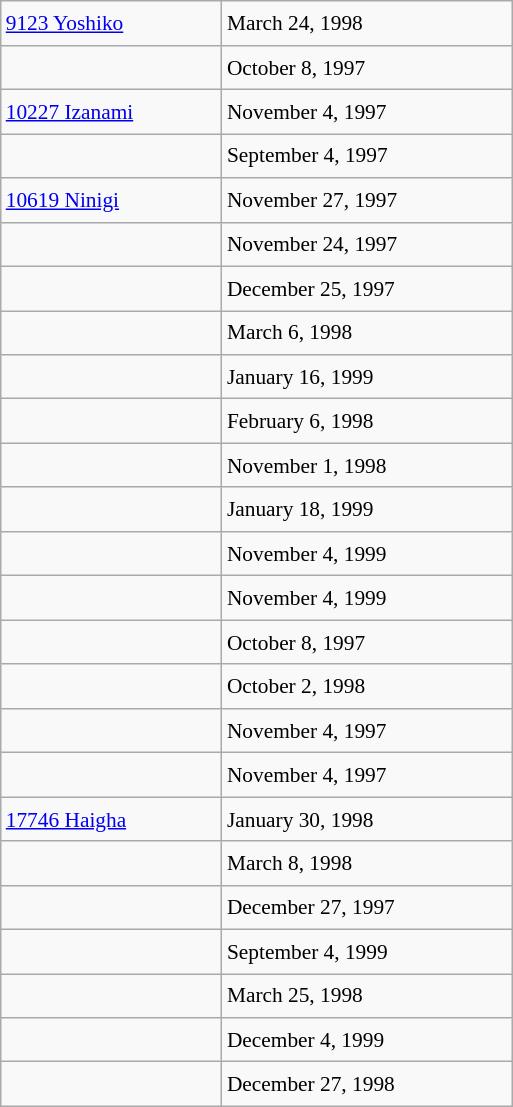<table class="wikitable" style="font-size: 89%; float: left; width: 24em; margin-right: 1em; line-height: 1.6em !important; height: 625px;">
<tr>
<td><a href='#'>9123 Yoshiko</a></td>
<td>March 24, 1998</td>
</tr>
<tr>
<td></td>
<td>October 8, 1997</td>
</tr>
<tr>
<td><a href='#'>10227 Izanami</a></td>
<td>November 4, 1997</td>
</tr>
<tr>
<td></td>
<td>September 4, 1997</td>
</tr>
<tr>
<td><a href='#'>10619 Ninigi</a></td>
<td>November 27, 1997</td>
</tr>
<tr>
<td></td>
<td>November 24, 1997</td>
</tr>
<tr>
<td></td>
<td>December 25, 1997</td>
</tr>
<tr>
<td></td>
<td>March 6, 1998</td>
</tr>
<tr>
<td></td>
<td>January 16, 1999</td>
</tr>
<tr>
<td></td>
<td>February 6, 1998</td>
</tr>
<tr>
<td></td>
<td>November 1, 1998</td>
</tr>
<tr>
<td></td>
<td>January 18, 1999</td>
</tr>
<tr>
<td></td>
<td>November 4, 1999</td>
</tr>
<tr>
<td></td>
<td>November 4, 1999</td>
</tr>
<tr>
<td></td>
<td>October 8, 1997</td>
</tr>
<tr>
<td></td>
<td>October 2, 1998</td>
</tr>
<tr>
<td></td>
<td>November 4, 1997</td>
</tr>
<tr>
<td></td>
<td>November 4, 1997</td>
</tr>
<tr>
<td><a href='#'>17746 Haigha</a></td>
<td>January 30, 1998</td>
</tr>
<tr>
<td></td>
<td>March 8, 1998</td>
</tr>
<tr>
<td></td>
<td>December 27, 1997</td>
</tr>
<tr>
<td></td>
<td>September 4, 1999</td>
</tr>
<tr>
<td></td>
<td>March 25, 1998</td>
</tr>
<tr>
<td></td>
<td>December 4, 1999</td>
</tr>
<tr>
<td></td>
<td>December 27, 1998</td>
</tr>
</table>
